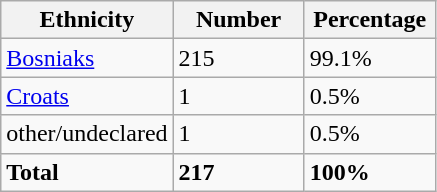<table class="wikitable">
<tr>
<th width="100px">Ethnicity</th>
<th width="80px">Number</th>
<th width="80px">Percentage</th>
</tr>
<tr>
<td><a href='#'>Bosniaks</a></td>
<td>215</td>
<td>99.1%</td>
</tr>
<tr>
<td><a href='#'>Croats</a></td>
<td>1</td>
<td>0.5%</td>
</tr>
<tr>
<td>other/undeclared</td>
<td>1</td>
<td>0.5%</td>
</tr>
<tr>
<td><strong>Total</strong></td>
<td><strong>217</strong></td>
<td><strong>100%</strong></td>
</tr>
</table>
